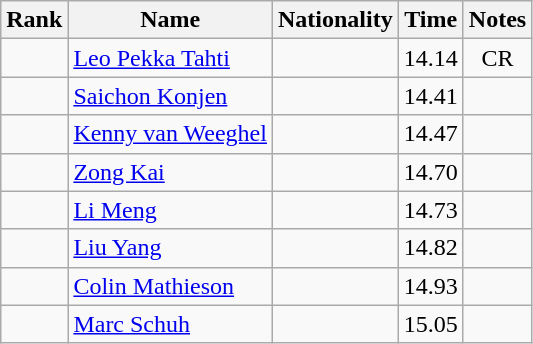<table class="wikitable sortable" style="text-align:center">
<tr>
<th>Rank</th>
<th>Name</th>
<th>Nationality</th>
<th>Time</th>
<th>Notes</th>
</tr>
<tr>
<td></td>
<td align=left><a href='#'>Leo Pekka Tahti</a></td>
<td align=left></td>
<td>14.14</td>
<td>CR</td>
</tr>
<tr>
<td></td>
<td align=left><a href='#'>Saichon Konjen</a></td>
<td align=left></td>
<td>14.41</td>
<td></td>
</tr>
<tr>
<td></td>
<td align=left><a href='#'>Kenny van Weeghel</a></td>
<td align=left></td>
<td>14.47</td>
<td></td>
</tr>
<tr>
<td></td>
<td align=left><a href='#'>Zong Kai</a></td>
<td align=left></td>
<td>14.70</td>
<td></td>
</tr>
<tr>
<td></td>
<td align=left><a href='#'>Li Meng</a></td>
<td align=left></td>
<td>14.73</td>
<td></td>
</tr>
<tr>
<td></td>
<td align=left><a href='#'>Liu Yang</a></td>
<td align=left></td>
<td>14.82</td>
<td></td>
</tr>
<tr>
<td></td>
<td align=left><a href='#'>Colin Mathieson</a></td>
<td align=left></td>
<td>14.93</td>
<td></td>
</tr>
<tr>
<td></td>
<td align=left><a href='#'>Marc Schuh</a></td>
<td align=left></td>
<td>15.05</td>
<td></td>
</tr>
</table>
